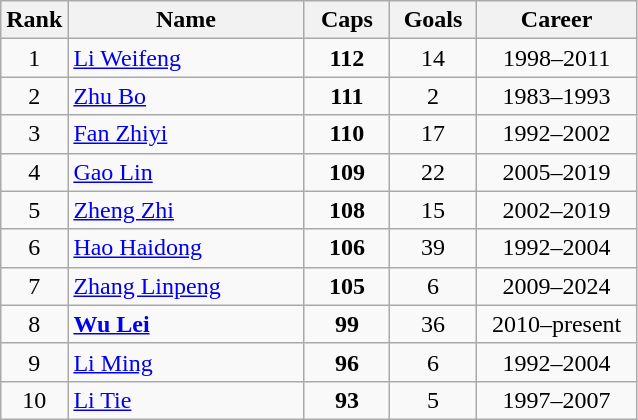<table class="wikitable sortable" style="text-align:center;">
<tr>
<th width=30>Rank</th>
<th width=150>Name</th>
<th width=50>Caps</th>
<th width=50>Goals</th>
<th width=100>Career</th>
</tr>
<tr>
<td>1</td>
<td style="text-align:left"><a href='#'>Li Weifeng</a></td>
<td><strong>112</strong></td>
<td>14</td>
<td>1998–2011</td>
</tr>
<tr>
<td>2</td>
<td style="text-align:left"><a href='#'>Zhu Bo</a></td>
<td><strong>111</strong></td>
<td>2</td>
<td>1983–1993</td>
</tr>
<tr>
<td>3</td>
<td style="text-align:left"><a href='#'>Fan Zhiyi</a></td>
<td><strong>110</strong></td>
<td>17</td>
<td>1992–2002</td>
</tr>
<tr>
<td>4</td>
<td style="text-align:left"><a href='#'>Gao Lin</a></td>
<td><strong>109</strong></td>
<td>22</td>
<td>2005–2019</td>
</tr>
<tr>
<td>5</td>
<td style="text-align:left"><a href='#'>Zheng Zhi</a></td>
<td><strong>108</strong></td>
<td>15</td>
<td>2002–2019</td>
</tr>
<tr>
<td>6</td>
<td style="text-align:left"><a href='#'>Hao Haidong</a></td>
<td><strong>106</strong></td>
<td>39</td>
<td>1992–2004</td>
</tr>
<tr>
<td>7</td>
<td style="text-align:left"><a href='#'>Zhang Linpeng</a></td>
<td><strong>105</strong></td>
<td>6</td>
<td>2009–2024</td>
</tr>
<tr>
<td>8</td>
<td style="text-align:left"><strong><a href='#'>Wu Lei</a></strong></td>
<td><strong>99</strong></td>
<td>36</td>
<td>2010–present</td>
</tr>
<tr>
<td>9</td>
<td style="text-align:left"><a href='#'>Li Ming</a></td>
<td><strong>96</strong></td>
<td>6</td>
<td>1992–2004</td>
</tr>
<tr>
<td>10</td>
<td style="text-align:left"><a href='#'>Li Tie</a></td>
<td><strong>93</strong></td>
<td>5</td>
<td>1997–2007</td>
</tr>
</table>
